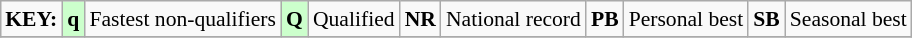<table class="wikitable" style="margin:0.5em auto; font-size:90%;">
<tr>
<td><strong>KEY:</strong></td>
<td bgcolor=ccffcc align=center><strong>q</strong></td>
<td>Fastest non-qualifiers</td>
<td bgcolor=ccffcc align=center><strong>Q</strong></td>
<td>Qualified</td>
<td align=center><strong>NR</strong></td>
<td>National record</td>
<td align=center><strong>PB</strong></td>
<td>Personal best</td>
<td align=center><strong>SB</strong></td>
<td>Seasonal best</td>
</tr>
<tr>
</tr>
</table>
